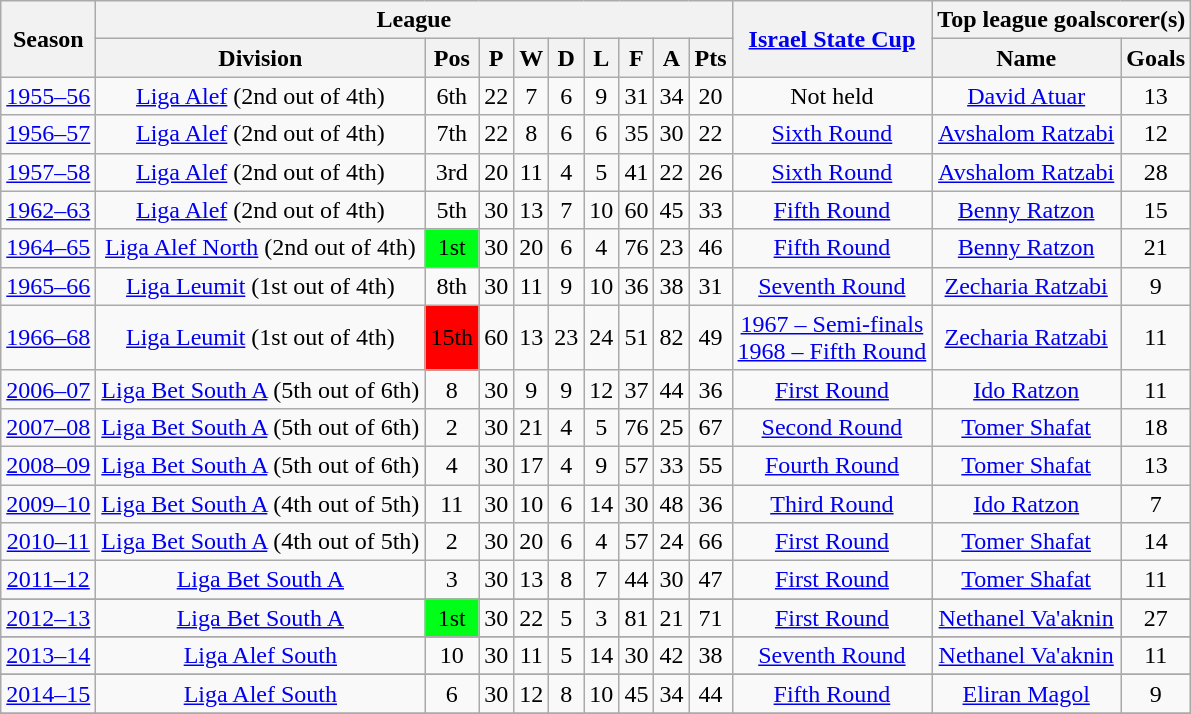<table class="wikitable">
<tr>
<th rowspan=2>Season</th>
<th colspan=9>League</th>
<th rowspan=2><a href='#'>Israel State Cup</a></th>
<th colspan=2>Top league goalscorer(s)</th>
</tr>
<tr>
<th>Division</th>
<th>Pos</th>
<th>P</th>
<th>W</th>
<th>D</th>
<th>L</th>
<th>F</th>
<th>A</th>
<th>Pts</th>
<th>Name</th>
<th>Goals</th>
</tr>
<tr align=center>
<td><a href='#'>1955–56</a></td>
<td><a href='#'>Liga Alef</a> (2nd out of 4th)</td>
<td>6th</td>
<td>22</td>
<td>7</td>
<td>6</td>
<td>9</td>
<td>31</td>
<td>34</td>
<td>20</td>
<td>Not held</td>
<td align=center><a href='#'>David Atuar</a></td>
<td>13</td>
</tr>
<tr align=center>
<td><a href='#'>1956–57</a></td>
<td><a href='#'>Liga Alef</a> (2nd out of 4th)</td>
<td>7th</td>
<td>22</td>
<td>8</td>
<td>6</td>
<td>6</td>
<td>35</td>
<td>30</td>
<td>22</td>
<td><a href='#'>Sixth Round</a></td>
<td align=center><a href='#'>Avshalom Ratzabi</a></td>
<td>12</td>
</tr>
<tr align=center>
<td><a href='#'>1957–58</a></td>
<td><a href='#'>Liga Alef</a> (2nd out of 4th)</td>
<td>3rd</td>
<td>20</td>
<td>11</td>
<td>4</td>
<td>5</td>
<td>41</td>
<td>22</td>
<td>26</td>
<td><a href='#'>Sixth Round</a></td>
<td align=center><a href='#'>Avshalom Ratzabi</a></td>
<td>28</td>
</tr>
<tr align=center>
<td><a href='#'>1962–63</a></td>
<td><a href='#'>Liga Alef</a> (2nd out of 4th)</td>
<td>5th</td>
<td>30</td>
<td>13</td>
<td>7</td>
<td>10</td>
<td>60</td>
<td>45</td>
<td>33</td>
<td><a href='#'>Fifth Round</a></td>
<td align=center><a href='#'>Benny Ratzon</a></td>
<td>15</td>
</tr>
<tr align=center>
<td><a href='#'>1964–65</a></td>
<td><a href='#'>Liga Alef North</a> (2nd out of 4th)</td>
<td rowspan="1" bgcolor="#00ff18">1st</td>
<td>30</td>
<td>20</td>
<td>6</td>
<td>4</td>
<td>76</td>
<td>23</td>
<td>46</td>
<td><a href='#'>Fifth Round</a></td>
<td align=center><a href='#'>Benny Ratzon</a></td>
<td>21</td>
</tr>
<tr align=center>
<td><a href='#'>1965–66</a></td>
<td><a href='#'>Liga Leumit</a> (1st out of 4th)</td>
<td>8th</td>
<td>30</td>
<td>11</td>
<td>9</td>
<td>10</td>
<td>36</td>
<td>38</td>
<td>31</td>
<td><a href='#'>Seventh Round</a></td>
<td align=center><a href='#'>Zecharia Ratzabi</a></td>
<td>9</td>
</tr>
<tr align=center>
<td><a href='#'>1966–68</a></td>
<td><a href='#'>Liga Leumit</a> (1st out of 4th)</td>
<td rowspan="1" bgcolor="#FF0000">15th</td>
<td>60</td>
<td>13</td>
<td>23</td>
<td>24</td>
<td>51</td>
<td>82</td>
<td>49</td>
<td><a href='#'>1967 – Semi-finals</a> <br> <a href='#'>1968 – Fifth Round</a></td>
<td align=center><a href='#'>Zecharia Ratzabi</a></td>
<td>11</td>
</tr>
<tr align=center>
<td><a href='#'>2006–07</a></td>
<td><a href='#'>Liga Bet South A</a> (5th out of 6th)</td>
<td>8</td>
<td>30</td>
<td>9</td>
<td>9</td>
<td>12</td>
<td>37</td>
<td>44</td>
<td>36</td>
<td><a href='#'>First Round</a></td>
<td align=center><a href='#'>Ido Ratzon</a></td>
<td>11</td>
</tr>
<tr align=center>
<td><a href='#'>2007–08</a></td>
<td><a href='#'>Liga Bet South A</a> (5th out of 6th)</td>
<td>2</td>
<td>30</td>
<td>21</td>
<td>4</td>
<td>5</td>
<td>76</td>
<td>25</td>
<td>67</td>
<td><a href='#'>Second Round</a></td>
<td align=center><a href='#'>Tomer Shafat</a></td>
<td>18</td>
</tr>
<tr align=center>
<td><a href='#'>2008–09</a></td>
<td><a href='#'>Liga Bet South A</a> (5th out of 6th)</td>
<td>4</td>
<td>30</td>
<td>17</td>
<td>4</td>
<td>9</td>
<td>57</td>
<td>33</td>
<td>55</td>
<td><a href='#'>Fourth Round</a></td>
<td align=center><a href='#'>Tomer Shafat</a></td>
<td>13</td>
</tr>
<tr align=center>
<td><a href='#'>2009–10</a></td>
<td><a href='#'>Liga Bet South A</a> (4th out of 5th)</td>
<td>11</td>
<td>30</td>
<td>10</td>
<td>6</td>
<td>14</td>
<td>30</td>
<td>48</td>
<td>36</td>
<td><a href='#'>Third Round</a></td>
<td align=center><a href='#'>Ido Ratzon</a></td>
<td>7</td>
</tr>
<tr align=center>
<td><a href='#'>2010–11</a></td>
<td><a href='#'>Liga Bet South A</a> (4th out of 5th)</td>
<td>2</td>
<td>30</td>
<td>20</td>
<td>6</td>
<td>4</td>
<td>57</td>
<td>24</td>
<td>66</td>
<td><a href='#'>First Round</a></td>
<td align=center><a href='#'>Tomer Shafat</a></td>
<td>14</td>
</tr>
<tr align=center>
<td><a href='#'>2011–12</a></td>
<td><a href='#'>Liga Bet South A</a></td>
<td>3</td>
<td>30</td>
<td>13</td>
<td>8</td>
<td>7</td>
<td>44</td>
<td>30</td>
<td>47</td>
<td><a href='#'>First Round</a></td>
<td align=center><a href='#'>Tomer Shafat</a></td>
<td>11</td>
</tr>
<tr align=center>
</tr>
<tr align=center>
<td><a href='#'>2012–13</a></td>
<td><a href='#'>Liga Bet South A</a></td>
<td rowspan="1" bgcolor="#00ff18">1st</td>
<td>30</td>
<td>22</td>
<td>5</td>
<td>3</td>
<td>81</td>
<td>21</td>
<td>71</td>
<td><a href='#'>First Round</a></td>
<td align=center><a href='#'>Nethanel Va'aknin</a></td>
<td>27</td>
</tr>
<tr align=center>
</tr>
<tr align=center>
<td><a href='#'>2013–14</a></td>
<td><a href='#'>Liga Alef South</a></td>
<td>10</td>
<td>30</td>
<td>11</td>
<td>5</td>
<td>14</td>
<td>30</td>
<td>42</td>
<td>38</td>
<td><a href='#'>Seventh Round</a></td>
<td align=center><a href='#'>Nethanel Va'aknin</a></td>
<td>11</td>
</tr>
<tr align=center>
</tr>
<tr align=center>
<td><a href='#'>2014–15</a></td>
<td><a href='#'>Liga Alef South</a></td>
<td>6</td>
<td>30</td>
<td>12</td>
<td>8</td>
<td>10</td>
<td>45</td>
<td>34</td>
<td>44</td>
<td><a href='#'>Fifth Round</a></td>
<td align=center><a href='#'>Eliran Magol</a></td>
<td>9</td>
</tr>
<tr align=center>
</tr>
</table>
